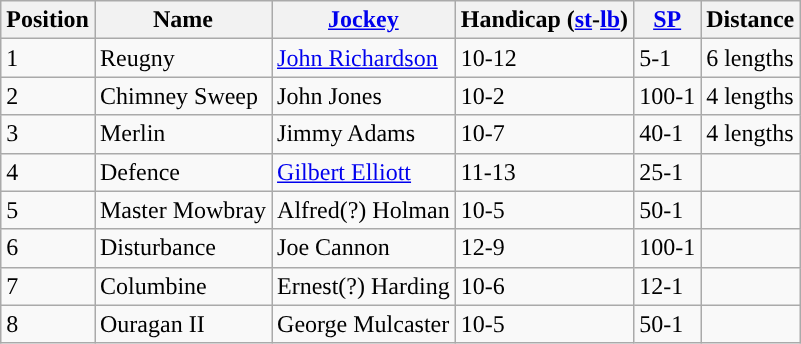<table class="wikitable sortable">
<tr>
<th data-sort-type="number">Position</th>
<th>Name</th>
<th><a href='#'>Jockey</a></th>
<th>Handicap (<a href='#'>st</a>-<a href='#'>lb</a>)</th>
<th><a href='#'>SP</a></th>
<th>Distance</th>
</tr>
<tr>
<td>1</td>
<td>Reugny</td>
<td><a href='#'>John Richardson</a></td>
<td>10-12</td>
<td>5-1</td>
<td>6 lengths</td>
</tr>
<tr>
<td>2</td>
<td>Chimney Sweep</td>
<td>John Jones</td>
<td>10-2</td>
<td>100-1</td>
<td>4 lengths</td>
</tr>
<tr>
<td>3</td>
<td>Merlin</td>
<td>Jimmy Adams</td>
<td>10-7</td>
<td>40-1</td>
<td>4 lengths</td>
</tr>
<tr>
<td>4</td>
<td>Defence</td>
<td><a href='#'>Gilbert Elliott</a></td>
<td>11-13</td>
<td>25-1</td>
<td></td>
</tr>
<tr>
<td>5</td>
<td>Master Mowbray</td>
<td>Alfred(?) Holman</td>
<td>10-5</td>
<td>50-1</td>
<td></td>
</tr>
<tr>
<td>6</td>
<td>Disturbance</td>
<td>Joe Cannon</td>
<td>12-9</td>
<td>100-1</td>
<td></td>
</tr>
<tr>
<td>7</td>
<td>Columbine</td>
<td>Ernest(?) Harding</td>
<td>10-6</td>
<td>12-1</td>
<td></td>
</tr>
<tr>
<td>8</td>
<td>Ouragan II</td>
<td>George Mulcaster</td>
<td>10-5</td>
<td>50-1</td>
<td></td>
</tr>
</table>
